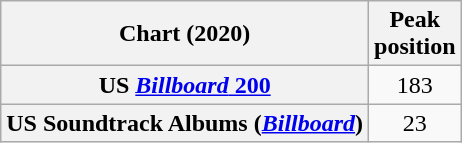<table class="wikitable plainrowheaders" style="text-align:center">
<tr>
<th scope="col">Chart (2020)</th>
<th scope="col">Peak<br>position</th>
</tr>
<tr>
<th scope="row">US <a href='#'><em>Billboard</em> 200</a></th>
<td>183</td>
</tr>
<tr>
<th scope="row">US Soundtrack Albums (<a href='#'><em>Billboard</em></a>)</th>
<td>23</td>
</tr>
</table>
